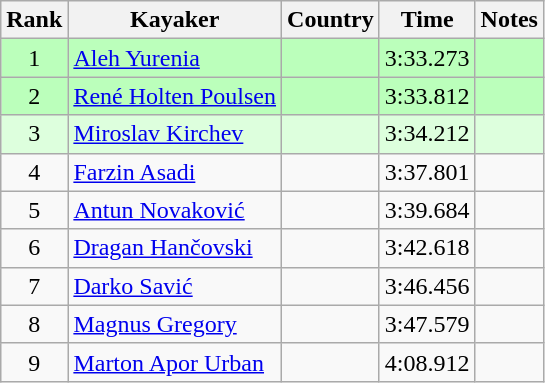<table class="wikitable" style="text-align:center">
<tr>
<th>Rank</th>
<th>Kayaker</th>
<th>Country</th>
<th>Time</th>
<th>Notes</th>
</tr>
<tr bgcolor=bbffbb>
<td>1</td>
<td align="left"><a href='#'>Aleh Yurenia</a></td>
<td align="left"></td>
<td>3:33.273</td>
<td></td>
</tr>
<tr bgcolor=bbffbb>
<td>2</td>
<td align="left"><a href='#'>René Holten Poulsen</a></td>
<td align="left"></td>
<td>3:33.812</td>
<td></td>
</tr>
<tr bgcolor=ddffdd>
<td>3</td>
<td align="left"><a href='#'>Miroslav Kirchev</a></td>
<td align="left"></td>
<td>3:34.212</td>
<td></td>
</tr>
<tr>
<td>4</td>
<td align="left"><a href='#'>Farzin Asadi</a></td>
<td align="left"></td>
<td>3:37.801</td>
<td></td>
</tr>
<tr>
<td>5</td>
<td align="left"><a href='#'>Antun Novaković</a></td>
<td align="left"></td>
<td>3:39.684</td>
<td></td>
</tr>
<tr>
<td>6</td>
<td align="left"><a href='#'>Dragan Hančovski</a></td>
<td align="left"></td>
<td>3:42.618</td>
<td></td>
</tr>
<tr>
<td>7</td>
<td align="left"><a href='#'>Darko Savić</a></td>
<td align="left"></td>
<td>3:46.456</td>
<td></td>
</tr>
<tr>
<td>8</td>
<td align="left"><a href='#'>Magnus Gregory</a></td>
<td align="left"></td>
<td>3:47.579</td>
<td></td>
</tr>
<tr>
<td>9</td>
<td align="left"><a href='#'>Marton Apor Urban</a></td>
<td align="left"></td>
<td>4:08.912</td>
<td></td>
</tr>
</table>
